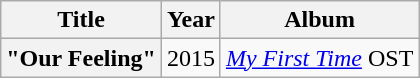<table class="wikitable plainrowheaders" style="text-align:center">
<tr>
<th scope="col">Title</th>
<th scope="col">Year</th>
<th>Album</th>
</tr>
<tr>
<th scope="row">"Our Feeling" <br></th>
<td>2015</td>
<td><em><a href='#'>My First Time</a></em> OST</td>
</tr>
</table>
